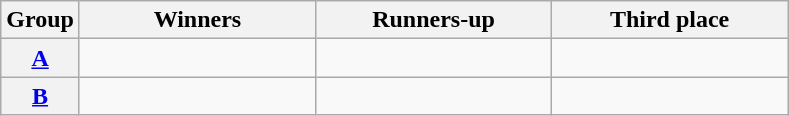<table class=wikitable>
<tr>
<th>Group</th>
<th width=150>Winners</th>
<th width=150>Runners-up</th>
<th width=150>Third place</th>
</tr>
<tr>
<th><a href='#'>A</a></th>
<td></td>
<td></td>
<td></td>
</tr>
<tr>
<th><a href='#'>B</a></th>
<td></td>
<td></td>
<td></td>
</tr>
</table>
